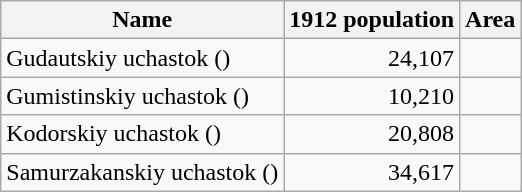<table class="wikitable sortable">
<tr>
<th>Name</th>
<th>1912 population</th>
<th>Area</th>
</tr>
<tr>
<td>Gudautskiy uchastok ()</td>
<td align="right">24,107</td>
<td></td>
</tr>
<tr>
<td>Gumistinskiy uchastok ()</td>
<td align="right">10,210</td>
<td></td>
</tr>
<tr>
<td>Kodorskiy uchastok ()</td>
<td align="right">20,808</td>
<td></td>
</tr>
<tr>
<td>Samurzakanskiy uchastok ()</td>
<td align="right">34,617</td>
<td></td>
</tr>
</table>
